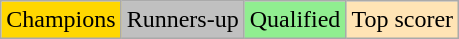<table class="wikitable">
<tr>
<td bgcolor=gold>Champions</td>
<td bgcolor=silver>Runners-up</td>
<td bgcolor=lightgreen>Qualified</td>
<td bgcolor=Moccasin>Top scorer</td>
</tr>
</table>
